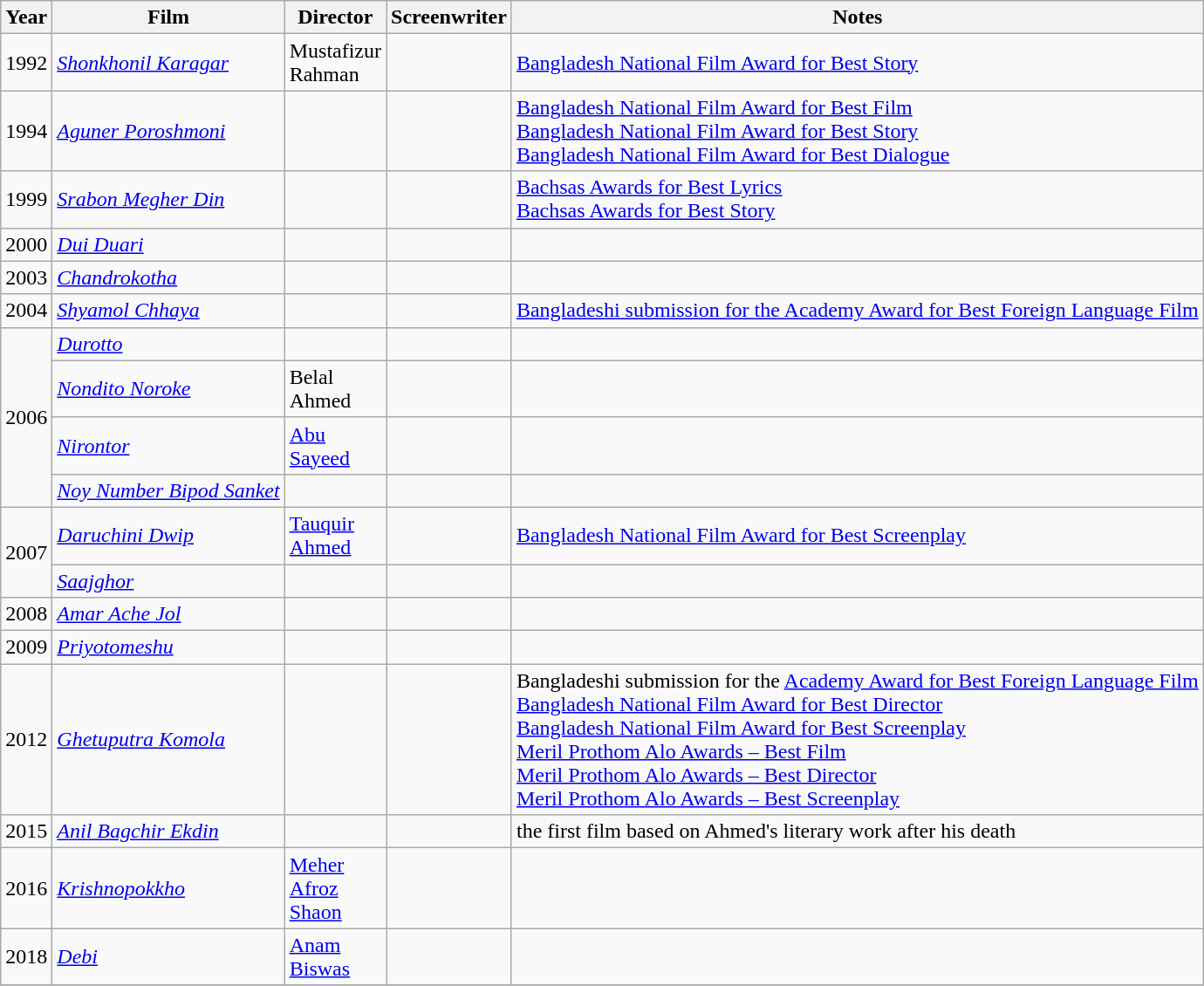<table class="wikitable sortable plainrowheaders">
<tr>
<th>Year</th>
<th>Film</th>
<th width="65">Director</th>
<th width="65">Screenwriter</th>
<th class="unsortable">Notes</th>
</tr>
<tr>
<td>1992</td>
<td><em><a href='#'>Shonkhonil Karagar</a></em></td>
<td>Mustafizur Rahman</td>
<td></td>
<td><a href='#'>Bangladesh National Film Award for Best Story</a></td>
</tr>
<tr>
<td>1994</td>
<td><em><a href='#'>Aguner Poroshmoni</a></em></td>
<td></td>
<td></td>
<td><a href='#'>Bangladesh National Film Award for Best Film</a> <br> <a href='#'>Bangladesh National Film Award for Best Story</a> <br> <a href='#'>Bangladesh National Film Award for Best Dialogue</a></td>
</tr>
<tr>
<td>1999</td>
<td><em><a href='#'>Srabon Megher Din</a></em></td>
<td></td>
<td></td>
<td><a href='#'>Bachsas Awards for Best Lyrics</a> <br> <a href='#'>Bachsas Awards for Best Story</a></td>
</tr>
<tr>
<td>2000</td>
<td><em><a href='#'>Dui Duari</a></em></td>
<td></td>
<td></td>
<td></td>
</tr>
<tr>
<td>2003</td>
<td><em><a href='#'>Chandrokotha</a></em></td>
<td></td>
<td></td>
<td></td>
</tr>
<tr>
<td>2004</td>
<td><em><a href='#'>Shyamol Chhaya</a></em></td>
<td></td>
<td></td>
<td><a href='#'>Bangladeshi submission for the Academy Award for Best Foreign Language Film</a></td>
</tr>
<tr>
<td rowspan="4">2006</td>
<td><em><a href='#'>Durotto</a></em></td>
<td></td>
<td></td>
<td></td>
</tr>
<tr>
<td><em><a href='#'>Nondito Noroke</a></em></td>
<td>Belal Ahmed</td>
<td></td>
<td></td>
</tr>
<tr>
<td><em><a href='#'>Nirontor</a></em></td>
<td><a href='#'>Abu Sayeed</a></td>
<td></td>
<td></td>
</tr>
<tr>
<td><em><a href='#'>Noy Number Bipod Sanket</a></em></td>
<td></td>
<td></td>
<td></td>
</tr>
<tr>
<td rowspan="2">2007</td>
<td><em><a href='#'>Daruchini Dwip</a></em></td>
<td><a href='#'>Tauquir Ahmed</a></td>
<td></td>
<td><a href='#'>Bangladesh National Film Award for Best Screenplay</a></td>
</tr>
<tr>
<td><em><a href='#'>Saajghor</a></em></td>
<td></td>
<td></td>
<td></td>
</tr>
<tr>
<td>2008</td>
<td><em><a href='#'>Amar Ache Jol</a></em></td>
<td></td>
<td></td>
<td></td>
</tr>
<tr>
<td>2009</td>
<td><em><a href='#'>Priyotomeshu</a></em></td>
<td></td>
<td></td>
<td></td>
</tr>
<tr>
<td>2012</td>
<td><em><a href='#'>Ghetuputra Komola</a></em></td>
<td></td>
<td></td>
<td>Bangladeshi submission for the <a href='#'>Academy Award for Best Foreign Language Film</a> <br> <a href='#'>Bangladesh National Film Award for Best Director</a> <br> <a href='#'>Bangladesh National Film Award for Best Screenplay</a> <br> <a href='#'>Meril Prothom Alo Awards – Best Film</a> <br> <a href='#'>Meril Prothom Alo Awards – Best Director</a> <br> <a href='#'>Meril Prothom Alo Awards – Best Screenplay</a></td>
</tr>
<tr>
<td>2015</td>
<td><em><a href='#'>Anil Bagchir Ekdin</a></em></td>
<td></td>
<td></td>
<td>the first film based on Ahmed's literary work after his death</td>
</tr>
<tr>
<td>2016</td>
<td><em><a href='#'>Krishnopokkho</a></em></td>
<td><a href='#'>Meher Afroz Shaon</a></td>
<td></td>
<td></td>
</tr>
<tr>
<td>2018</td>
<td><em><a href='#'>Debi</a></em></td>
<td><a href='#'>Anam Biswas</a></td>
<td></td>
<td></td>
</tr>
<tr>
</tr>
</table>
